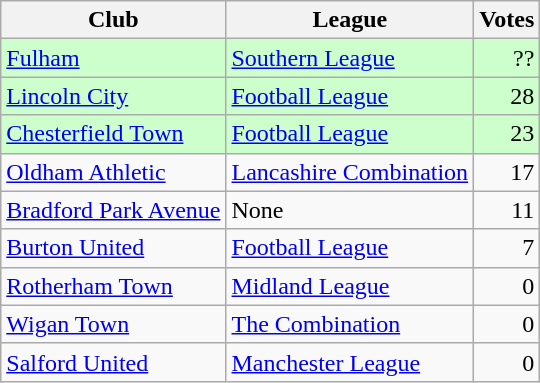<table class=wikitable style=text-align:left>
<tr>
<th>Club</th>
<th>League</th>
<th>Votes</th>
</tr>
<tr bgcolor=ccffcc>
<td><a href='#'>Fulham</a></td>
<td><a href='#'>Southern League</a></td>
<td align=right>??</td>
</tr>
<tr bgcolor=ccffcc>
<td><a href='#'>Lincoln City</a></td>
<td><a href='#'>Football League</a></td>
<td align=right>28</td>
</tr>
<tr bgcolor=ccffcc>
<td><a href='#'>Chesterfield Town</a></td>
<td><a href='#'>Football League</a></td>
<td align=right>23</td>
</tr>
<tr>
<td><a href='#'>Oldham Athletic</a></td>
<td><a href='#'>Lancashire Combination</a></td>
<td align=right>17</td>
</tr>
<tr>
<td><a href='#'>Bradford Park Avenue</a></td>
<td>None</td>
<td align=right>11</td>
</tr>
<tr>
<td><a href='#'>Burton United</a></td>
<td><a href='#'>Football League</a></td>
<td align=right>7</td>
</tr>
<tr>
<td><a href='#'>Rotherham Town</a></td>
<td><a href='#'>Midland League</a></td>
<td align=right>0</td>
</tr>
<tr>
<td><a href='#'>Wigan Town</a></td>
<td><a href='#'>The Combination</a></td>
<td align=right>0</td>
</tr>
<tr>
<td><a href='#'>Salford United</a></td>
<td><a href='#'>Manchester League</a></td>
<td align=right>0</td>
</tr>
</table>
